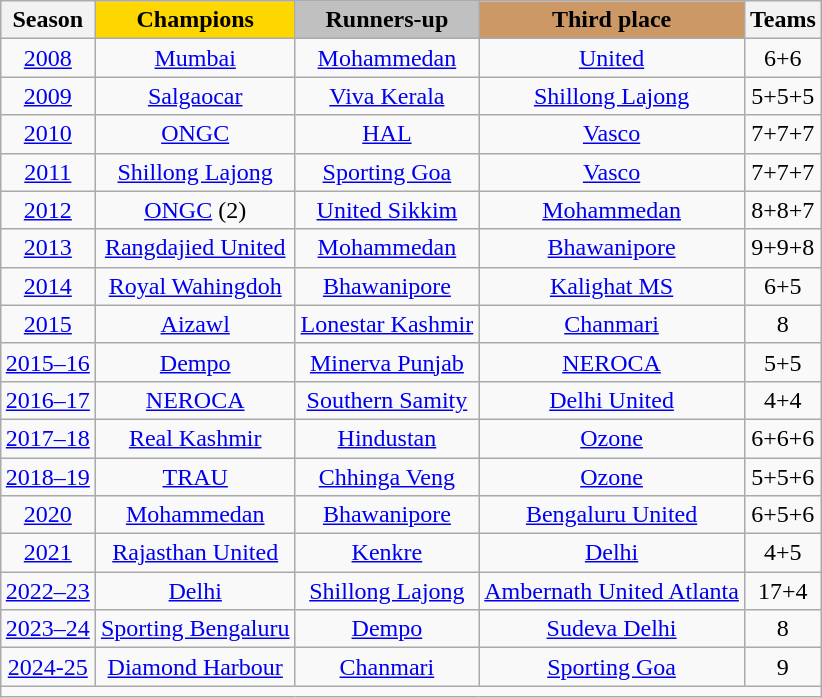<table class="wikitable" style="text-align:center;margin-left:1em;font-size:100%;float:right">
<tr>
<th>Season</th>
<th style="background:gold">Champions</th>
<th style="background:silver">Runners-up</th>
<th style="background:#c96">Third place</th>
<th>Teams</th>
</tr>
<tr>
<td align="center"><a href='#'>2008</a></td>
<td><a href='#'>Mumbai</a></td>
<td><a href='#'>Mohammedan</a></td>
<td><a href='#'>United</a></td>
<td>6+6</td>
</tr>
<tr>
<td align="center"><a href='#'>2009</a></td>
<td><a href='#'>Salgaocar</a></td>
<td><a href='#'>Viva Kerala</a></td>
<td><a href='#'>Shillong Lajong</a></td>
<td>5+5+5</td>
</tr>
<tr>
<td align="center"><a href='#'>2010</a></td>
<td><a href='#'>ONGC</a></td>
<td><a href='#'>HAL</a></td>
<td><a href='#'>Vasco</a></td>
<td>7+7+7</td>
</tr>
<tr>
<td align="center"><a href='#'>2011</a></td>
<td><a href='#'>Shillong Lajong</a></td>
<td><a href='#'>Sporting Goa</a></td>
<td><a href='#'>Vasco</a></td>
<td>7+7+7</td>
</tr>
<tr>
<td align="center"><a href='#'>2012</a></td>
<td><a href='#'>ONGC</a> (2)</td>
<td><a href='#'>United Sikkim</a></td>
<td><a href='#'>Mohammedan</a></td>
<td>8+8+7</td>
</tr>
<tr>
<td align="center"><a href='#'>2013</a></td>
<td><a href='#'>Rangdajied United</a></td>
<td><a href='#'>Mohammedan</a></td>
<td><a href='#'>Bhawanipore</a></td>
<td>9+9+8</td>
</tr>
<tr>
<td align="center"><a href='#'>2014</a></td>
<td><a href='#'>Royal Wahingdoh</a></td>
<td><a href='#'>Bhawanipore</a></td>
<td><a href='#'>Kalighat MS</a></td>
<td>6+5</td>
</tr>
<tr>
<td align="center"><a href='#'>2015</a></td>
<td><a href='#'>Aizawl</a></td>
<td><a href='#'>Lonestar Kashmir</a></td>
<td><a href='#'>Chanmari</a></td>
<td>8</td>
</tr>
<tr>
<td align="center"><a href='#'>2015–16</a></td>
<td><a href='#'>Dempo</a></td>
<td><a href='#'>Minerva Punjab</a></td>
<td><a href='#'>NEROCA</a></td>
<td>5+5</td>
</tr>
<tr>
<td align="center"><a href='#'>2016–17</a></td>
<td><a href='#'>NEROCA</a></td>
<td><a href='#'>Southern Samity</a></td>
<td><a href='#'>Delhi United</a></td>
<td>4+4</td>
</tr>
<tr>
<td align="center"><a href='#'>2017–18</a></td>
<td><a href='#'>Real Kashmir</a></td>
<td><a href='#'>Hindustan</a></td>
<td><a href='#'>Ozone</a></td>
<td>6+6+6</td>
</tr>
<tr>
<td align="center"><a href='#'>2018–19</a></td>
<td><a href='#'>TRAU</a></td>
<td><a href='#'>Chhinga Veng</a></td>
<td><a href='#'>Ozone</a></td>
<td>5+5+6</td>
</tr>
<tr>
<td align="center"><a href='#'>2020</a></td>
<td><a href='#'>Mohammedan</a></td>
<td><a href='#'>Bhawanipore</a></td>
<td><a href='#'>Bengaluru United</a></td>
<td>6+5+6</td>
</tr>
<tr>
<td align="center"><a href='#'>2021</a></td>
<td><a href='#'>Rajasthan United</a></td>
<td><a href='#'>Kenkre</a></td>
<td><a href='#'>Delhi</a></td>
<td>4+5</td>
</tr>
<tr>
<td align="center"><a href='#'>2022–23</a></td>
<td><a href='#'>Delhi</a></td>
<td><a href='#'>Shillong Lajong</a></td>
<td><a href='#'>Ambernath United Atlanta</a></td>
<td>17+4</td>
</tr>
<tr>
<td align="center"><a href='#'>2023–24</a></td>
<td><a href='#'>Sporting Bengaluru</a></td>
<td><a href='#'>Dempo</a></td>
<td><a href='#'>Sudeva Delhi</a></td>
<td>8</td>
</tr>
<tr>
<td align="center"><a href='#'>2024-25</a></td>
<td><a href='#'>Diamond Harbour</a></td>
<td><a href='#'>Chanmari</a></td>
<td><a href='#'>Sporting Goa</a></td>
<td>9</td>
</tr>
<tr>
<td colspan="5" align="center"></td>
</tr>
</table>
